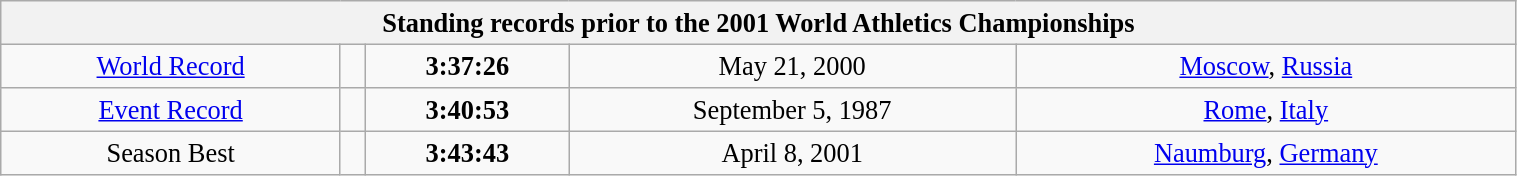<table class="wikitable" style=" text-align:center; font-size:110%;" width="80%">
<tr>
<th colspan="5">Standing records prior to the 2001 World Athletics Championships</th>
</tr>
<tr>
<td><a href='#'>World Record</a></td>
<td></td>
<td><strong>3:37:26</strong></td>
<td>May 21, 2000</td>
<td> <a href='#'>Moscow</a>, <a href='#'>Russia</a></td>
</tr>
<tr>
<td><a href='#'>Event Record</a></td>
<td></td>
<td><strong>3:40:53</strong></td>
<td>September 5, 1987</td>
<td> <a href='#'>Rome</a>, <a href='#'>Italy</a></td>
</tr>
<tr>
<td>Season Best</td>
<td></td>
<td><strong>3:43:43</strong></td>
<td>April 8, 2001</td>
<td> <a href='#'>Naumburg</a>, <a href='#'>Germany</a></td>
</tr>
</table>
